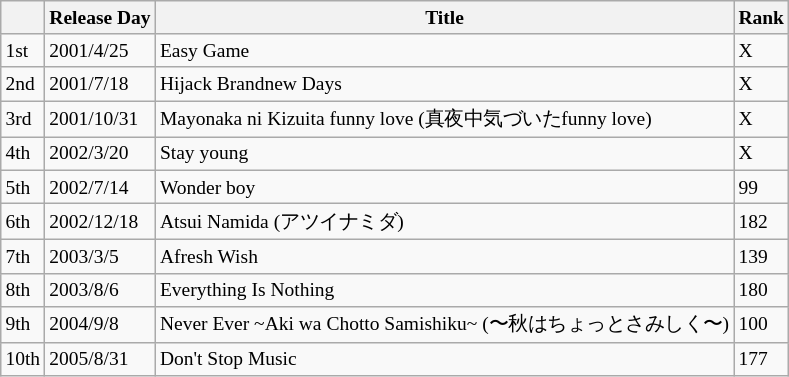<table class=wikitable style="font-size:small">
<tr>
<th></th>
<th>Release Day</th>
<th>Title</th>
<th>Rank</th>
</tr>
<tr>
<td>1st</td>
<td>2001/4/25</td>
<td>Easy Game</td>
<td>X</td>
</tr>
<tr>
<td>2nd</td>
<td>2001/7/18</td>
<td>Hijack Brandnew Days</td>
<td>X</td>
</tr>
<tr>
<td>3rd</td>
<td>2001/10/31</td>
<td>Mayonaka ni Kizuita funny love (真夜中気づいたfunny love)</td>
<td>X</td>
</tr>
<tr>
<td>4th</td>
<td>2002/3/20</td>
<td>Stay young</td>
<td>X</td>
</tr>
<tr>
<td>5th</td>
<td>2002/7/14</td>
<td>Wonder boy</td>
<td>99</td>
</tr>
<tr>
<td>6th</td>
<td>2002/12/18</td>
<td>Atsui Namida (アツイナミダ)</td>
<td>182</td>
</tr>
<tr>
<td>7th</td>
<td>2003/3/5</td>
<td>Afresh Wish</td>
<td>139 </td>
</tr>
<tr>
<td>8th</td>
<td>2003/8/6</td>
<td>Everything Is Nothing</td>
<td>180</td>
</tr>
<tr>
<td>9th</td>
<td>2004/9/8</td>
<td>Never Ever ~Aki wa Chotto Samishiku~ (〜秋はちょっとさみしく〜)</td>
<td>100</td>
</tr>
<tr>
<td>10th</td>
<td>2005/8/31</td>
<td>Don't Stop Music</td>
<td>177</td>
</tr>
</table>
